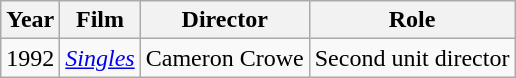<table class="wikitable">
<tr>
<th>Year</th>
<th>Film</th>
<th>Director</th>
<th>Role</th>
</tr>
<tr>
<td>1992</td>
<td><em><a href='#'>Singles</a></em></td>
<td>Cameron Crowe</td>
<td>Second unit director</td>
</tr>
</table>
